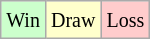<table class="wikitable">
<tr>
<td style="background-color: #CCFFCC;"><small>Win</small></td>
<td style="background-color: #FFFFCC;"><small>Draw</small></td>
<td style="background-color: #FFCCCC;"><small>Loss</small></td>
</tr>
</table>
